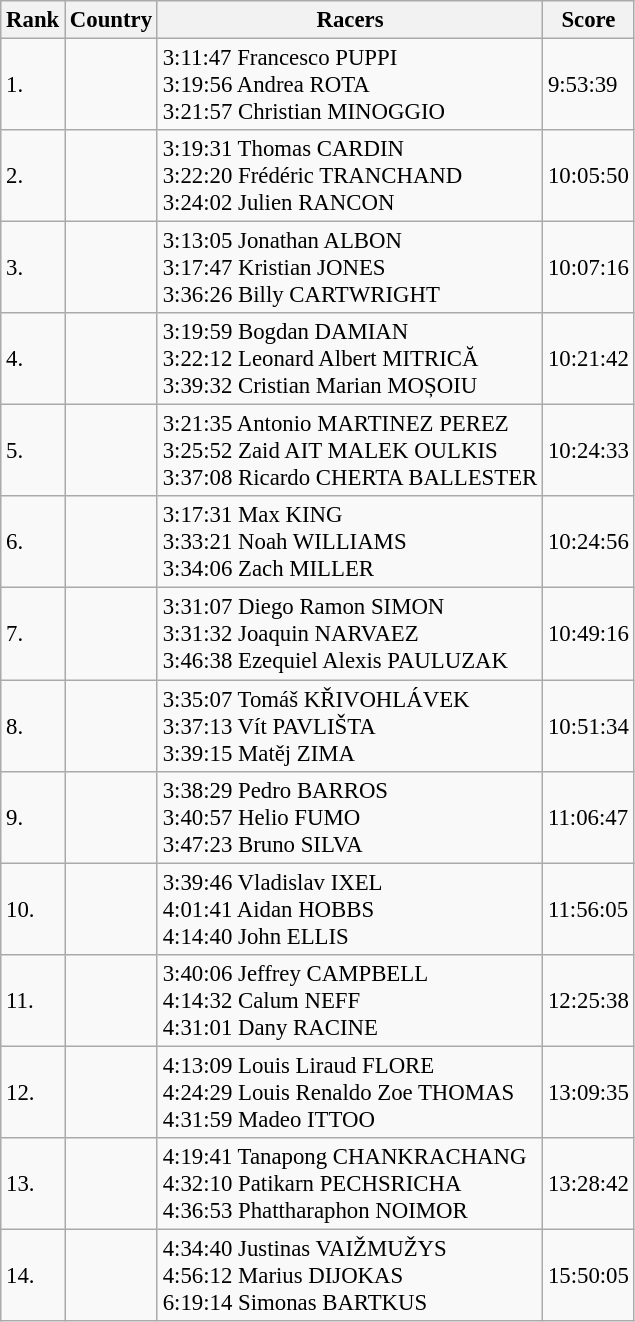<table class="wikitable sortable" style="text-align:left;font-size:95%">
<tr>
<th>Rank</th>
<th>Country</th>
<th>Racers</th>
<th>Score</th>
</tr>
<tr>
<td>1.</td>
<td></td>
<td>3:11:47 Francesco PUPPI<br>3:19:56 Andrea ROTA<br>3:21:57 Christian MINOGGIO</td>
<td>9:53:39</td>
</tr>
<tr>
<td>2.</td>
<td></td>
<td>3:19:31 Thomas CARDIN<br>3:22:20 Frédéric TRANCHAND<br>3:24:02 Julien RANCON</td>
<td>10:05:50</td>
</tr>
<tr>
<td>3.</td>
<td></td>
<td>3:13:05	Jonathan ALBON<br>3:17:47	Kristian JONES<br>3:36:26	Billy CARTWRIGHT</td>
<td>10:07:16</td>
</tr>
<tr>
<td>4.</td>
<td></td>
<td>3:19:59 Bogdan DAMIAN<br>3:22:12	Leonard Albert MITRICĂ<br>3:39:32	Cristian Marian MOȘOIU</td>
<td>10:21:42</td>
</tr>
<tr>
<td>5.</td>
<td></td>
<td>3:21:35 Antonio MARTINEZ PEREZ<br>3:25:52	Zaid AIT MALEK OULKIS<br>3:37:08	Ricardo CHERTA BALLESTER</td>
<td>10:24:33</td>
</tr>
<tr>
<td>6.</td>
<td></td>
<td>3:17:31	Max KING<br>3:33:21	Noah WILLIAMS<br>3:34:06	Zach MILLER</td>
<td>10:24:56</td>
</tr>
<tr>
<td>7.</td>
<td></td>
<td>3:31:07	Diego Ramon SIMON<br>3:31:32	Joaquin NARVAEZ<br>3:46:38	Ezequiel Alexis PAULUZAK</td>
<td>10:49:16</td>
</tr>
<tr>
<td>8.</td>
<td></td>
<td>3:35:07	Tomáš KŘIVOHLÁVEK<br>3:37:13	Vít PAVLIŠTA<br>3:39:15	Matěj ZIMA</td>
<td>10:51:34</td>
</tr>
<tr>
<td>9.</td>
<td></td>
<td>3:38:29	Pedro BARROS<br>3:40:57	Helio FUMO<br>3:47:23	Bruno SILVA</td>
<td>11:06:47</td>
</tr>
<tr>
<td>10.</td>
<td></td>
<td>3:39:46	Vladislav IXEL<br>4:01:41	Aidan HOBBS<br>4:14:40	John ELLIS</td>
<td>11:56:05</td>
</tr>
<tr>
<td>11.</td>
<td></td>
<td>3:40:06	Jeffrey CAMPBELL<br>4:14:32	Calum NEFF<br>4:31:01	Dany RACINE</td>
<td>12:25:38</td>
</tr>
<tr>
<td>12.</td>
<td></td>
<td>4:13:09	Louis Liraud FLORE<br>4:24:29	Louis Renaldo Zoe THOMAS<br>4:31:59	Madeo ITTOO</td>
<td>13:09:35</td>
</tr>
<tr>
<td>13.</td>
<td></td>
<td>4:19:41	Tanapong CHANKRACHANG<br>4:32:10	Patikarn PECHSRICHA<br>4:36:53	Phattharaphon NOIMOR</td>
<td>13:28:42</td>
</tr>
<tr>
<td>14.</td>
<td></td>
<td>4:34:40	Justinas VAIŽMUŽYS<br>4:56:12	Marius DIJOKAS<br>6:19:14	Simonas BARTKUS</td>
<td>15:50:05</td>
</tr>
</table>
